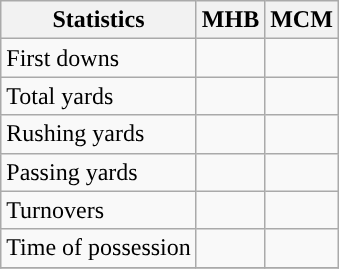<table class="wikitable" style="float: left;">
<tr>
<th>Statistics</th>
<th>MHB</th>
<th>MCM</th>
</tr>
<tr>
<td>First downs</td>
<td></td>
<td></td>
</tr>
<tr>
<td>Total yards</td>
<td></td>
<td></td>
</tr>
<tr>
<td>Rushing yards</td>
<td></td>
<td></td>
</tr>
<tr>
<td>Passing yards</td>
<td></td>
<td></td>
</tr>
<tr>
<td>Turnovers</td>
<td></td>
<td></td>
</tr>
<tr>
<td>Time of possession</td>
<td></td>
<td></td>
</tr>
<tr>
</tr>
</table>
